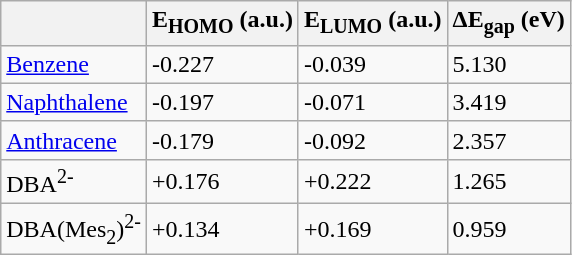<table class="wikitable">
<tr>
<th></th>
<th>E<sub>HOMO</sub> (a.u.)</th>
<th>E<sub>LUMO</sub> (a.u.)</th>
<th>ΔE<sub>gap</sub> (eV)</th>
</tr>
<tr>
<td><a href='#'>Benzene</a></td>
<td>-0.227</td>
<td>-0.039</td>
<td>5.130</td>
</tr>
<tr>
<td><a href='#'>Naphthalene</a></td>
<td>-0.197</td>
<td>-0.071</td>
<td>3.419</td>
</tr>
<tr>
<td><a href='#'>Anthracene</a></td>
<td>-0.179</td>
<td>-0.092</td>
<td>2.357</td>
</tr>
<tr>
<td>DBA<sup>2-</sup></td>
<td>+0.176</td>
<td>+0.222</td>
<td>1.265</td>
</tr>
<tr>
<td>DBA(Mes<sub>2</sub>)<sup>2-</sup></td>
<td>+0.134</td>
<td>+0.169</td>
<td>0.959</td>
</tr>
</table>
